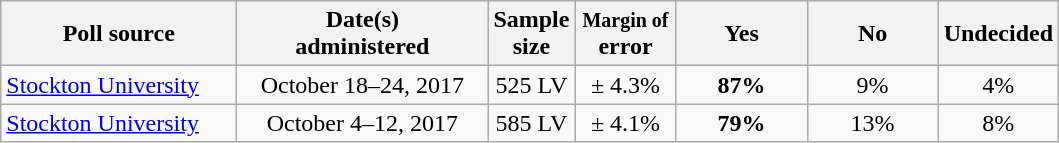<table class="wikitable">
<tr>
<th style="width:150px;">Poll source</th>
<th style="width:160px;">Date(s)<br>administered</th>
<th>Sample<br>size</th>
<th style="width:60px;"><small>Margin of</small> error</th>
<th style="width:80px;">Yes </th>
<th style="width:80px;">No </th>
<th>Undecided</th>
</tr>
<tr>
<td><a href='#'>Stockton University</a></td>
<td align="center">October 18–24, 2017</td>
<td align="center">525 LV</td>
<td align="center">± 4.3%</td>
<td align="center" ><strong>87%</strong></td>
<td align="center">9%</td>
<td align="center">4%</td>
</tr>
<tr>
<td><a href='#'>Stockton University</a></td>
<td align="center">October 4–12, 2017</td>
<td align="center">585 LV</td>
<td align="center">± 4.1%</td>
<td align="center" ><strong>79%</strong></td>
<td align="center">13%</td>
<td align="center">8%</td>
</tr>
</table>
